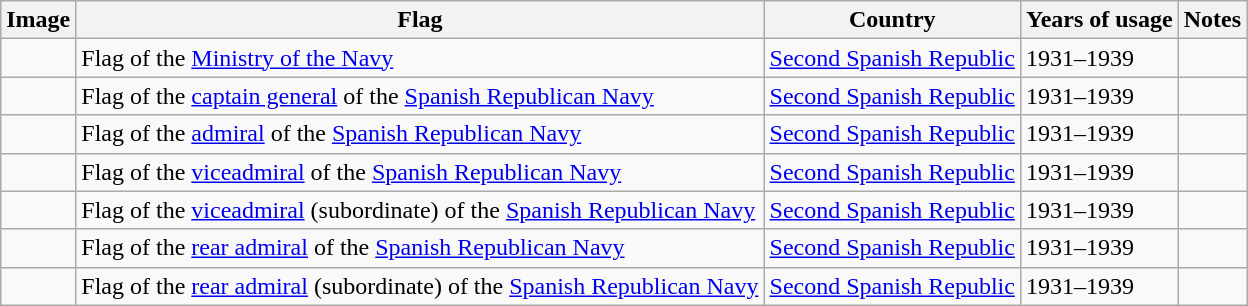<table class="wikitable">
<tr>
<th>Image</th>
<th>Flag</th>
<th>Country</th>
<th>Years of usage</th>
<th>Notes</th>
</tr>
<tr>
<td></td>
<td>Flag of the <a href='#'>Ministry of the Navy</a></td>
<td><a href='#'>Second Spanish Republic</a></td>
<td>1931–1939</td>
<td></td>
</tr>
<tr>
<td></td>
<td>Flag of the <a href='#'>captain general</a> of the <a href='#'>Spanish Republican Navy</a></td>
<td><a href='#'>Second Spanish Republic</a></td>
<td>1931–1939</td>
<td></td>
</tr>
<tr>
<td></td>
<td>Flag of the <a href='#'>admiral</a> of the <a href='#'>Spanish Republican Navy</a></td>
<td><a href='#'>Second Spanish Republic</a></td>
<td>1931–1939</td>
<td></td>
</tr>
<tr>
<td></td>
<td>Flag of the <a href='#'>viceadmiral</a> of the <a href='#'>Spanish Republican Navy</a></td>
<td><a href='#'>Second Spanish Republic</a></td>
<td>1931–1939</td>
<td></td>
</tr>
<tr>
<td></td>
<td>Flag of the <a href='#'>viceadmiral</a> (subordinate) of the <a href='#'>Spanish Republican Navy</a></td>
<td><a href='#'>Second Spanish Republic</a></td>
<td>1931–1939</td>
<td></td>
</tr>
<tr>
<td></td>
<td>Flag of the <a href='#'>rear admiral</a> of the <a href='#'>Spanish Republican Navy</a></td>
<td><a href='#'>Second Spanish Republic</a></td>
<td>1931–1939</td>
<td></td>
</tr>
<tr>
<td></td>
<td>Flag of the <a href='#'>rear admiral</a> (subordinate) of the <a href='#'>Spanish Republican Navy</a></td>
<td><a href='#'>Second Spanish Republic</a></td>
<td>1931–1939</td>
<td></td>
</tr>
</table>
